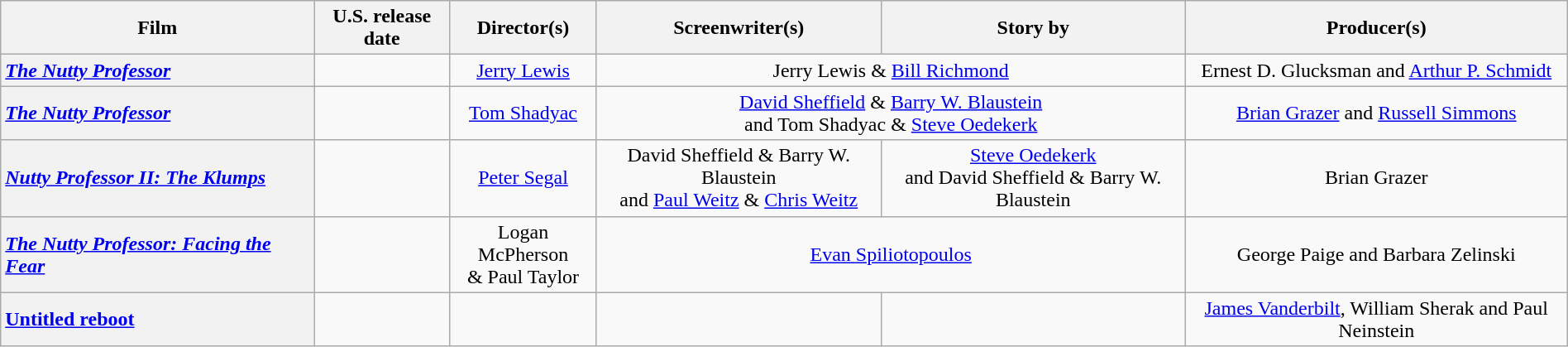<table class="wikitable plainrowheaders" style="text-align:center" width=100%>
<tr>
<th scope="col" style="width:20%;">Film</th>
<th scope="col">U.S. release date</th>
<th scope="col">Director(s)</th>
<th scope="col">Screenwriter(s)</th>
<th scope="col">Story by</th>
<th scope="col">Producer(s)</th>
</tr>
<tr>
<th scope="row" style="text-align:left"><em><a href='#'>The Nutty Professor</a></em></th>
<td style="text-align:center"></td>
<td><a href='#'>Jerry Lewis</a></td>
<td colspan="2">Jerry Lewis & <a href='#'>Bill Richmond</a></td>
<td>Ernest D. Glucksman and <a href='#'>Arthur P. Schmidt</a></td>
</tr>
<tr>
<th scope="row" style="text-align:left"><em><a href='#'>The Nutty Professor</a></em></th>
<td style="text-align:center"></td>
<td><a href='#'>Tom Shadyac</a></td>
<td colspan="2"><a href='#'>David Sheffield</a> & <a href='#'>Barry W. Blaustein</a>  <br>and Tom Shadyac & <a href='#'>Steve Oedekerk</a></td>
<td><a href='#'>Brian Grazer</a> and <a href='#'>Russell Simmons</a></td>
</tr>
<tr>
<th scope="row" style="text-align:left"><em><a href='#'>Nutty Professor II: The Klumps</a></em></th>
<td></td>
<td><a href='#'>Peter Segal</a></td>
<td>David Sheffield & Barry W. Blaustein  <br> and <a href='#'>Paul Weitz</a> & <a href='#'>Chris Weitz</a></td>
<td><a href='#'>Steve Oedekerk</a>  <br>and David Sheffield & Barry W. Blaustein</td>
<td>Brian Grazer</td>
</tr>
<tr>
<th scope="row" style="text-align:left"><em><a href='#'>The Nutty Professor: Facing the Fear</a></em></th>
<td></td>
<td>Logan McPherson  <br>& Paul Taylor</td>
<td colspan="2"><a href='#'>Evan Spiliotopoulos</a></td>
<td>George Paige and Barbara Zelinski</td>
</tr>
<tr>
<th scope="row" style="text-align:left"><a href='#'>Untitled reboot</a></th>
<td></td>
<td></td>
<td></td>
<td></td>
<td><a href='#'>James Vanderbilt</a>, William Sherak and Paul Neinstein</td>
</tr>
</table>
